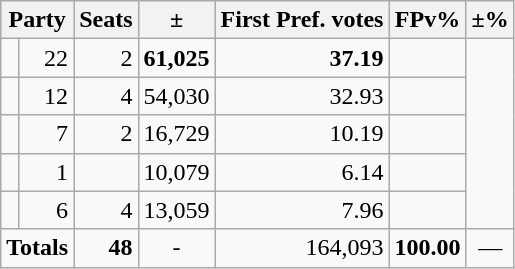<table class=wikitable>
<tr>
<th colspan=2 align=center>Party</th>
<th valign=top>Seats</th>
<th valign=top>±</th>
<th valign=top>First Pref. votes</th>
<th valign=top>FPv%</th>
<th valign=top>±%</th>
</tr>
<tr>
<td></td>
<td align=right>22</td>
<td align=right>2</td>
<td align=right><strong>61,025</strong></td>
<td align=right><strong>37.19</strong></td>
<td align=right></td>
</tr>
<tr>
<td></td>
<td align=right>12</td>
<td align=right>4</td>
<td align=right>54,030</td>
<td align=right>32.93</td>
<td align=right></td>
</tr>
<tr>
<td></td>
<td align=right>7</td>
<td align=right>2</td>
<td align=right>16,729</td>
<td align=right>10.19</td>
<td align=right></td>
</tr>
<tr>
<td></td>
<td align=right>1</td>
<td align=right></td>
<td align=right>10,079</td>
<td align=right>6.14</td>
<td align=right></td>
</tr>
<tr>
<td></td>
<td align=right>6</td>
<td align=right>4</td>
<td align=right>13,059</td>
<td align=right>7.96</td>
<td align=right></td>
</tr>
<tr>
<td colspan=2 align=center><strong>Totals</strong></td>
<td align=right><strong>48</strong></td>
<td align=center>-</td>
<td align=right>164,093</td>
<td align=center><strong>100.00</strong></td>
<td align=center>—</td>
</tr>
</table>
